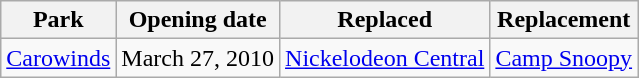<table class="wikitable sortable">
<tr>
<th>Park</th>
<th>Opening date</th>
<th>Replaced</th>
<th>Replacement</th>
</tr>
<tr>
<td><a href='#'>Carowinds</a></td>
<td>March 27, 2010</td>
<td><a href='#'>Nickelodeon Central</a></td>
<td><a href='#'>Camp Snoopy</a></td>
</tr>
</table>
